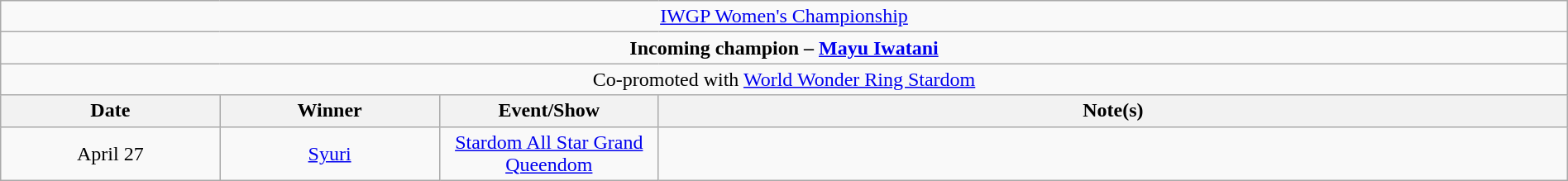<table class="wikitable" style="text-align:center; width:100%;">
<tr>
<td colspan="4" style="text-align: center;"><a href='#'>IWGP Women's Championship</a></td>
</tr>
<tr>
<td colspan="4" style="text-align: center;"><strong>Incoming champion – <a href='#'>Mayu Iwatani</a></strong></td>
</tr>
<tr>
<td colspan=4>Co-promoted with <a href='#'>World Wonder Ring Stardom</a></td>
</tr>
<tr>
<th width=14%>Date</th>
<th width=14%>Winner</th>
<th width=14%>Event/Show</th>
<th width=58%>Note(s)</th>
</tr>
<tr>
<td>April 27</td>
<td><a href='#'>Syuri</a></td>
<td><a href='#'>Stardom All Star Grand Queendom</a></td>
<td></td>
</tr>
</table>
